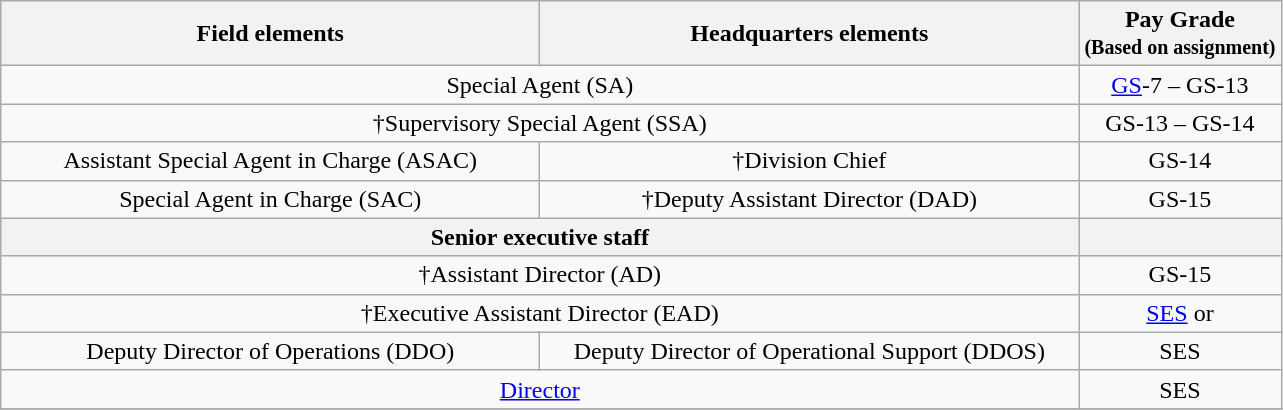<table class="wikitable" style="text-align: center;">
<tr>
<th style=width:22em>Field elements</th>
<th style=width:22em>Headquarters elements</th>
<th>Pay Grade<br><small>(Based on assignment)</small></th>
</tr>
<tr>
<td colspan=2>Special Agent (SA)</td>
<td><a href='#'>GS</a>-7 – GS-13</td>
</tr>
<tr>
<td colspan=2>†Supervisory Special Agent (SSA)</td>
<td>GS-13 – GS-14</td>
</tr>
<tr>
<td>Assistant Special Agent in Charge (ASAC)</td>
<td>†Division Chief</td>
<td>GS-14</td>
</tr>
<tr>
<td>Special Agent in Charge (SAC)</td>
<td>†Deputy Assistant Director (DAD)</td>
<td>GS-15</td>
</tr>
<tr>
<th colspan=2>Senior executive staff</th>
<th></th>
</tr>
<tr>
<td colspan=2>†Assistant Director (AD)</td>
<td>GS-15</td>
</tr>
<tr>
<td colspan=2>†Executive Assistant Director (EAD)</td>
<td><a href='#'>SES</a> or <abbr></abbr></td>
</tr>
<tr>
<td>Deputy Director of Operations (DDO)</td>
<td>Deputy Director of Operational Support (DDOS)</td>
<td>SES</td>
</tr>
<tr>
<td colspan=2><a href='#'>Director</a></td>
<td>SES</td>
</tr>
<tr>
</tr>
</table>
